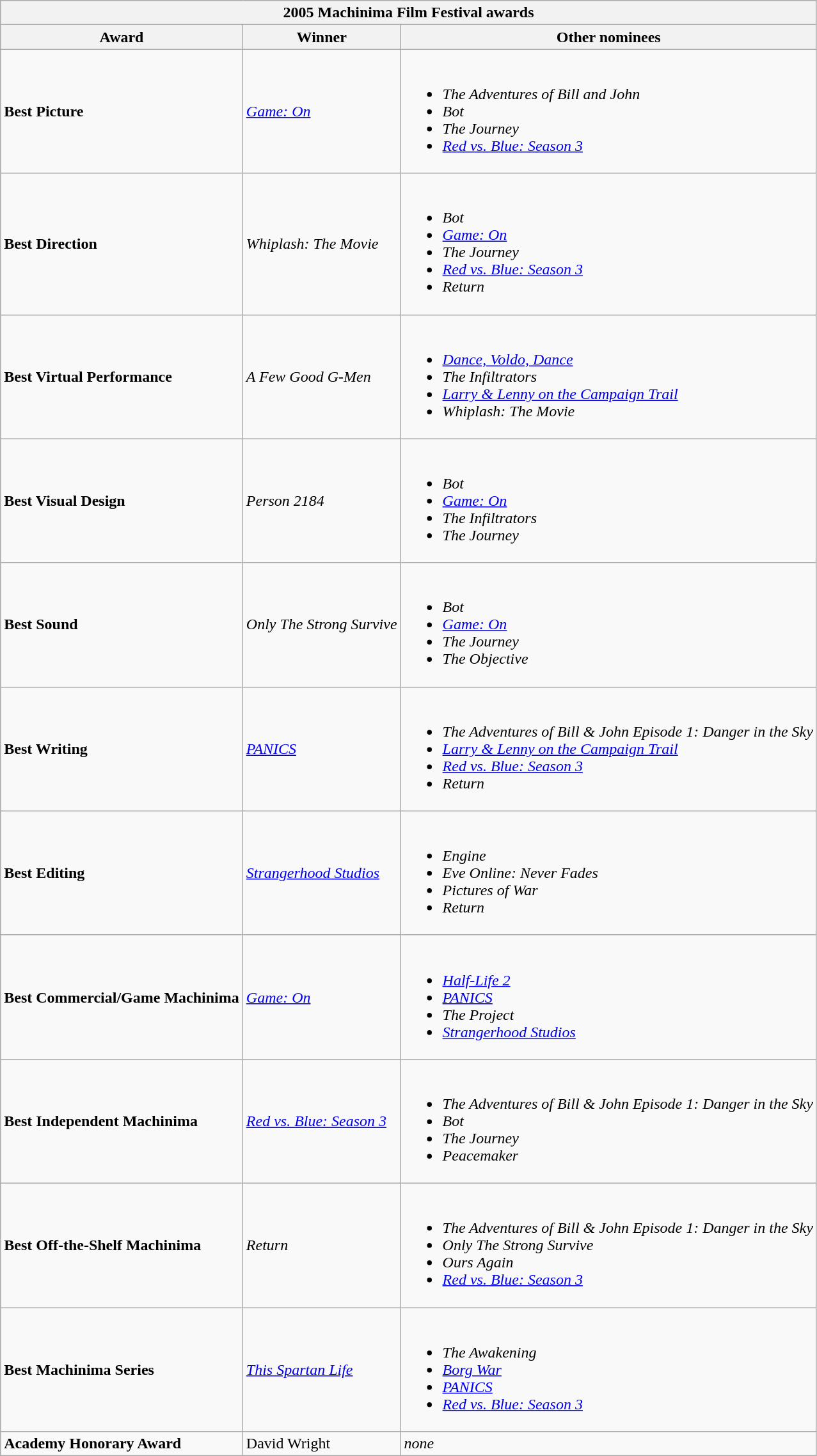<table class="wikitable">
<tr>
<th colspan="3">2005 Machinima Film Festival awards</th>
</tr>
<tr>
<th>Award</th>
<th>Winner</th>
<th>Other nominees</th>
</tr>
<tr>
<td><strong>Best Picture</strong></td>
<td><em><a href='#'>Game: On</a></em></td>
<td><br><ul><li><em>The Adventures of Bill and John</em></li><li><em>Bot</em></li><li><em>The Journey</em></li><li><em><a href='#'>Red vs. Blue: Season 3</a></em></li></ul></td>
</tr>
<tr>
<td><strong>Best Direction</strong></td>
<td><em>Whiplash: The Movie</em></td>
<td><br><ul><li><em>Bot</em></li><li><em><a href='#'>Game: On</a></em></li><li><em>The Journey</em></li><li><em><a href='#'>Red vs. Blue: Season 3</a></em></li><li><em>Return</em></li></ul></td>
</tr>
<tr>
<td><strong>Best Virtual Performance</strong></td>
<td><em>A Few Good G-Men</em></td>
<td><br><ul><li><em><a href='#'>Dance, Voldo, Dance</a></em></li><li><em>The Infiltrators</em></li><li><em><a href='#'>Larry & Lenny on the Campaign Trail</a></em></li><li><em>Whiplash: The Movie</em></li></ul></td>
</tr>
<tr>
<td><strong>Best Visual Design</strong></td>
<td><em>Person 2184</em></td>
<td><br><ul><li><em>Bot</em></li><li><em><a href='#'>Game: On</a></em></li><li><em>The Infiltrators</em></li><li><em>The Journey</em></li></ul></td>
</tr>
<tr>
<td><strong>Best Sound</strong></td>
<td><em>Only The Strong Survive</em></td>
<td><br><ul><li><em>Bot</em></li><li><em><a href='#'>Game: On</a></em></li><li><em>The Journey</em></li><li><em>The Objective</em></li></ul></td>
</tr>
<tr>
<td><strong>Best Writing</strong></td>
<td><em><a href='#'>PANICS</a></em></td>
<td><br><ul><li><em>The Adventures of Bill & John Episode 1: Danger in the Sky</em></li><li><em><a href='#'>Larry & Lenny on the Campaign Trail</a></em></li><li><em><a href='#'>Red vs. Blue: Season 3</a></em></li><li><em>Return</em></li></ul></td>
</tr>
<tr>
<td><strong>Best Editing</strong></td>
<td><em><a href='#'>Strangerhood Studios</a></em></td>
<td><br><ul><li><em>Engine</em></li><li><em>Eve Online: Never Fades</em></li><li><em>Pictures of War</em></li><li><em>Return</em></li></ul></td>
</tr>
<tr>
<td><strong>Best Commercial/Game Machinima</strong></td>
<td><em><a href='#'>Game: On</a></em></td>
<td><br><ul><li><em><a href='#'>Half-Life 2</a></em></li><li><em><a href='#'>PANICS</a></em></li><li><em>The Project</em></li><li><em><a href='#'>Strangerhood Studios</a></em></li></ul></td>
</tr>
<tr>
<td><strong>Best Independent Machinima</strong></td>
<td><em><a href='#'>Red vs. Blue: Season 3</a></em></td>
<td><br><ul><li><em>The Adventures of Bill & John Episode 1: Danger in the Sky</em></li><li><em>Bot</em></li><li><em>The Journey</em></li><li><em>Peacemaker</em></li></ul></td>
</tr>
<tr>
<td><strong>Best Off-the-Shelf Machinima</strong></td>
<td><em>Return</em></td>
<td><br><ul><li><em>The Adventures of Bill & John Episode 1: Danger in the Sky</em></li><li><em>Only The Strong Survive</em></li><li><em>Ours Again</em></li><li><em><a href='#'>Red vs. Blue: Season 3</a></em></li></ul></td>
</tr>
<tr>
<td><strong>Best Machinima Series</strong></td>
<td><em><a href='#'>This Spartan Life</a></em></td>
<td><br><ul><li><em>The Awakening</em></li><li><em><a href='#'>Borg War</a></em></li><li><em><a href='#'>PANICS</a></em></li><li><em><a href='#'>Red vs. Blue: Season 3</a></em></li></ul></td>
</tr>
<tr>
<td><strong>Academy Honorary Award</strong></td>
<td>David Wright</td>
<td><em>none</em></td>
</tr>
</table>
